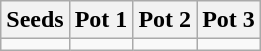<table class="wikitable">
<tr>
<th>Seeds</th>
<th>Pot 1</th>
<th>Pot 2</th>
<th>Pot 3</th>
</tr>
<tr>
<td valign=top></td>
<td valign=top></td>
<td valign=top></td>
<td valign=top></td>
</tr>
</table>
